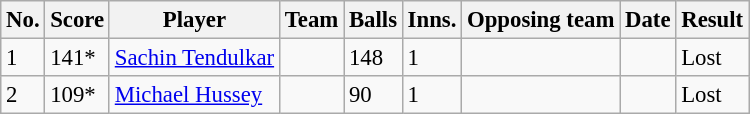<table class="wikitable sortable" style="font-size:95%">
<tr>
<th>No.</th>
<th>Score</th>
<th>Player</th>
<th>Team</th>
<th>Balls</th>
<th>Inns.</th>
<th>Opposing team</th>
<th>Date</th>
<th>Result</th>
</tr>
<tr>
<td>1</td>
<td>141*</td>
<td><a href='#'>Sachin Tendulkar</a></td>
<td></td>
<td>148</td>
<td>1</td>
<td></td>
<td></td>
<td>Lost</td>
</tr>
<tr>
<td>2</td>
<td>109*</td>
<td><a href='#'>Michael Hussey</a></td>
<td></td>
<td>90</td>
<td>1</td>
<td></td>
<td></td>
<td>Lost</td>
</tr>
</table>
